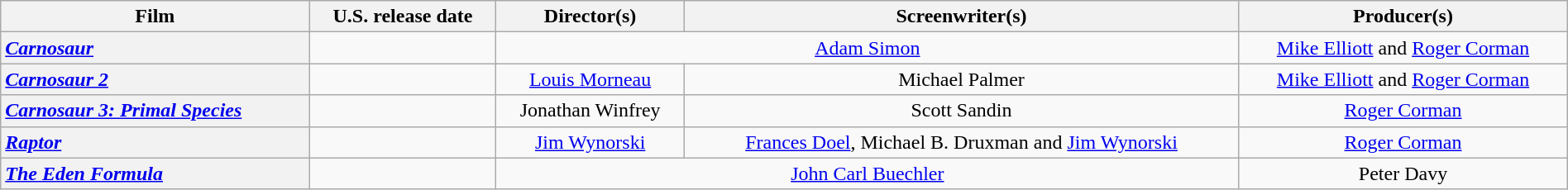<table class="wikitable plainrowheaders" style="text-align:center" width=100%>
<tr>
<th scope="col">Film</th>
<th scope="col">U.S. release date</th>
<th scope="col">Director(s)</th>
<th scope="col">Screenwriter(s)</th>
<th scope="col">Producer(s)</th>
</tr>
<tr>
<th scope="row" style="text-align:left"><em><a href='#'>Carnosaur</a></em></th>
<td style="text-align:left"></td>
<td colspan="2"><a href='#'>Adam Simon</a></td>
<td><a href='#'>Mike Elliott</a> and <a href='#'>Roger Corman</a></td>
</tr>
<tr>
<th scope="row" style="text-align:left"><em><a href='#'>Carnosaur 2</a></em></th>
<td style="text-align:left"></td>
<td><a href='#'>Louis Morneau</a></td>
<td>Michael Palmer</td>
<td><a href='#'>Mike Elliott</a> and <a href='#'>Roger Corman</a></td>
</tr>
<tr>
<th scope="row" style="text-align:left"><em><a href='#'>Carnosaur 3: Primal Species</a></em></th>
<td style="text-align:left"></td>
<td>Jonathan Winfrey</td>
<td>Scott Sandin</td>
<td><a href='#'>Roger Corman</a></td>
</tr>
<tr>
<th scope="row" style="text-align:left"><em><a href='#'>Raptor</a></em></th>
<td style="text-align:left"></td>
<td><a href='#'>Jim Wynorski</a></td>
<td><a href='#'>Frances Doel</a>, Michael B. Druxman and <a href='#'>Jim Wynorski</a></td>
<td><a href='#'>Roger Corman</a></td>
</tr>
<tr>
<th scope="row" style="text-align:left"><em><a href='#'>The Eden Formula</a></em></th>
<td style="text-align:left"></td>
<td colspan="2"><a href='#'>John Carl Buechler</a></td>
<td>Peter Davy</td>
</tr>
</table>
